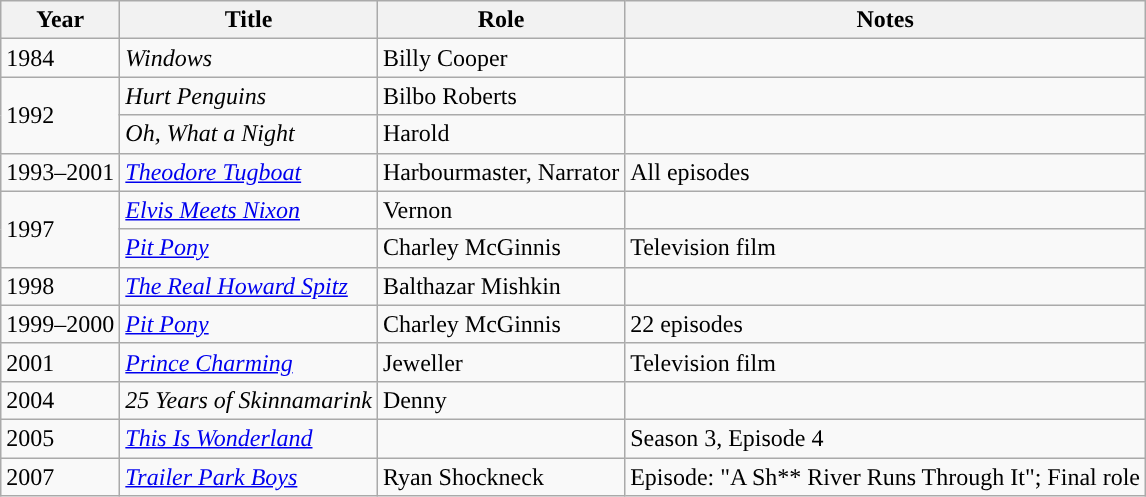<table class="wikitable sortable">
<tr>
<th>Year</th>
<th>Title</th>
<th>Role</th>
<th class="unsortable">Notes</th>
</tr>
<tr>
<td>1984</td>
<td><em>Windows</em></td>
<td>Billy Cooper</td>
<td></td>
</tr>
<tr>
<td rowspan="2">1992</td>
<td><em>Hurt Penguins</em></td>
<td>Bilbo Roberts</td>
<td></td>
</tr>
<tr>
<td><em>Oh, What a Night</em></td>
<td>Harold</td>
<td></td>
</tr>
<tr>
<td>1993–2001</td>
<td><em><a href='#'>Theodore Tugboat</a></em></td>
<td>Harbourmaster, Narrator</td>
<td>All episodes</td>
</tr>
<tr>
<td rowspan="2">1997</td>
<td><em><a href='#'>Elvis Meets Nixon</a></em></td>
<td>Vernon</td>
<td></td>
</tr>
<tr>
<td><em><a href='#'>Pit Pony</a></em></td>
<td>Charley McGinnis</td>
<td>Television film</td>
</tr>
<tr>
<td>1998</td>
<td><em><a href='#'>The Real Howard Spitz</a></em></td>
<td>Balthazar Mishkin</td>
<td></td>
</tr>
<tr>
<td>1999–2000</td>
<td><em><a href='#'>Pit Pony</a></em></td>
<td>Charley McGinnis</td>
<td>22 episodes</td>
</tr>
<tr>
<td>2001</td>
<td><em><a href='#'>Prince Charming</a></em></td>
<td>Jeweller</td>
<td>Television film</td>
</tr>
<tr>
<td>2004</td>
<td><em>25 Years of Skinnamarink</em></td>
<td>Denny</td>
<td></td>
</tr>
<tr>
<td>2005</td>
<td><em><a href='#'>This Is Wonderland</a></em></td>
<td></td>
<td>Season 3, Episode 4</td>
</tr>
<tr>
<td>2007</td>
<td><em><a href='#'>Trailer Park Boys</a></em></td>
<td>Ryan Shockneck</td>
<td>Episode: "A Sh** River Runs Through It"; Final role</td>
</tr>
</table>
